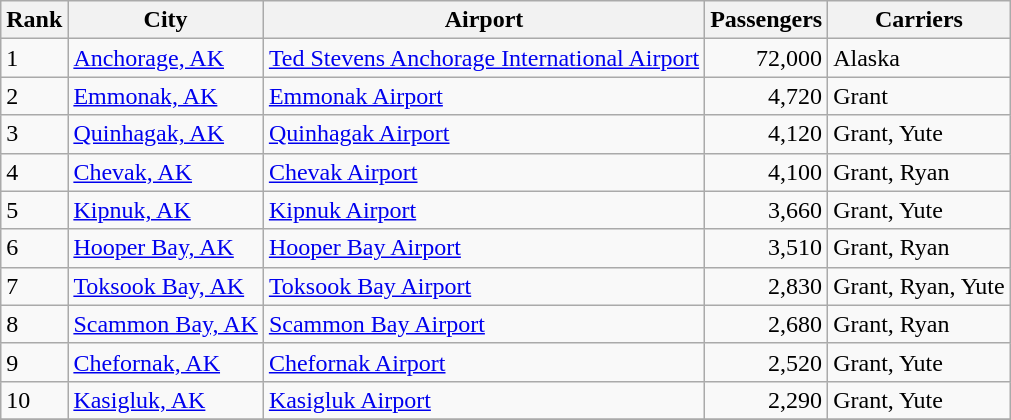<table class="wikitable">
<tr>
<th>Rank</th>
<th>City</th>
<th>Airport</th>
<th>Passengers</th>
<th>Carriers</th>
</tr>
<tr>
<td>1</td>
<td><a href='#'>Anchorage, AK</a></td>
<td><a href='#'>Ted Stevens Anchorage International Airport</a></td>
<td align=right>72,000</td>
<td>Alaska</td>
</tr>
<tr>
<td>2</td>
<td><a href='#'>Emmonak, AK</a></td>
<td><a href='#'>Emmonak Airport</a></td>
<td align=right>4,720</td>
<td>Grant</td>
</tr>
<tr>
<td>3</td>
<td><a href='#'>Quinhagak, AK</a></td>
<td><a href='#'>Quinhagak Airport</a></td>
<td align=right>4,120</td>
<td>Grant, Yute</td>
</tr>
<tr>
<td>4</td>
<td><a href='#'>Chevak, AK</a></td>
<td><a href='#'>Chevak Airport</a></td>
<td align=right>4,100</td>
<td>Grant, Ryan</td>
</tr>
<tr>
<td>5</td>
<td><a href='#'>Kipnuk, AK</a></td>
<td><a href='#'>Kipnuk Airport</a></td>
<td align=right>3,660</td>
<td>Grant, Yute</td>
</tr>
<tr>
<td>6</td>
<td><a href='#'>Hooper Bay, AK</a></td>
<td><a href='#'>Hooper Bay Airport</a></td>
<td align=right>3,510</td>
<td>Grant, Ryan</td>
</tr>
<tr>
<td>7</td>
<td><a href='#'>Toksook Bay, AK</a></td>
<td><a href='#'>Toksook Bay Airport</a></td>
<td align=right>2,830</td>
<td>Grant, Ryan, Yute</td>
</tr>
<tr>
<td>8</td>
<td><a href='#'>Scammon Bay, AK</a></td>
<td><a href='#'>Scammon Bay Airport</a></td>
<td align=right>2,680</td>
<td>Grant, Ryan</td>
</tr>
<tr>
<td>9</td>
<td><a href='#'>Chefornak, AK</a></td>
<td><a href='#'>Chefornak Airport</a></td>
<td align=right>2,520</td>
<td>Grant, Yute</td>
</tr>
<tr>
<td>10</td>
<td><a href='#'>Kasigluk, AK</a></td>
<td><a href='#'>Kasigluk Airport</a></td>
<td align=right>2,290</td>
<td>Grant, Yute</td>
</tr>
<tr>
</tr>
</table>
